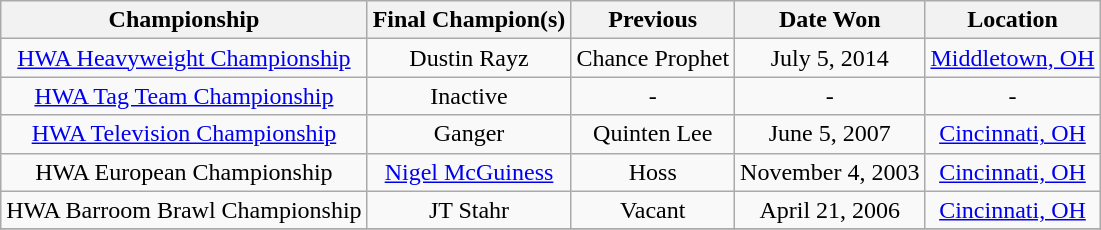<table class="wikitable sortable" style="text-align:center;">
<tr>
<th scope="col">Championship</th>
<th scope="col">Final Champion(s)</th>
<th scope="col">Previous</th>
<th scope="col">Date Won</th>
<th scope="col">Location</th>
</tr>
<tr>
<td scope="row"><a href='#'>HWA Heavyweight Championship</a></td>
<td>Dustin Rayz</td>
<td>Chance Prophet</td>
<td>July 5, 2014</td>
<td><a href='#'>Middletown, OH</a></td>
</tr>
<tr>
<td scope="row"><a href='#'>HWA Tag Team Championship</a></td>
<td>Inactive</td>
<td>-</td>
<td>-</td>
<td>-</td>
</tr>
<tr>
<td scope="row"><a href='#'>HWA Television Championship</a></td>
<td>Ganger</td>
<td>Quinten Lee</td>
<td>June 5, 2007</td>
<td><a href='#'>Cincinnati, OH</a></td>
</tr>
<tr>
<td scope="row">HWA European Championship</td>
<td><a href='#'>Nigel McGuiness</a></td>
<td>Hoss</td>
<td>November 4, 2003</td>
<td><a href='#'>Cincinnati, OH</a></td>
</tr>
<tr>
<td scope="row">HWA Barroom Brawl Championship</td>
<td>JT Stahr</td>
<td>Vacant</td>
<td>April 21, 2006</td>
<td><a href='#'>Cincinnati, OH</a></td>
</tr>
<tr>
</tr>
</table>
